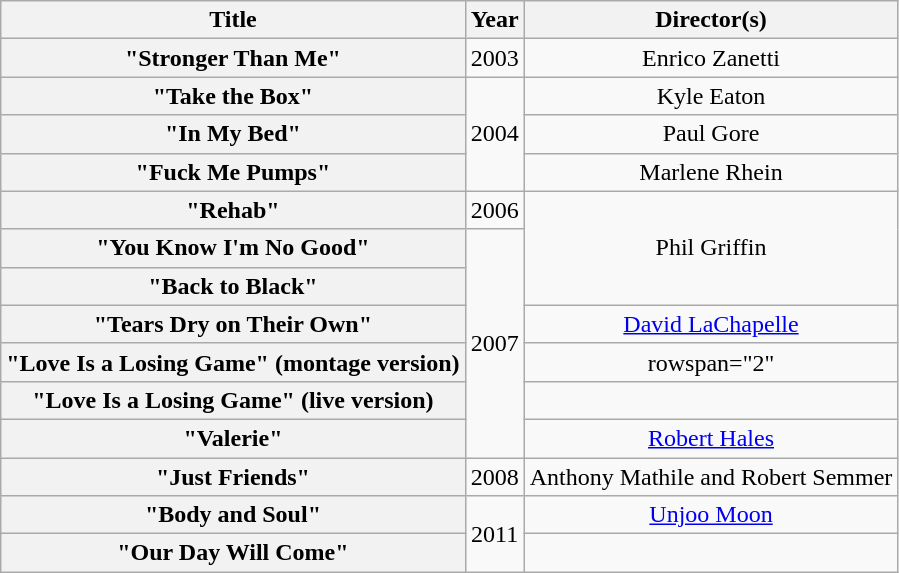<table class="wikitable plainrowheaders" style="text-align:center;">
<tr>
<th scope="col">Title</th>
<th scope="col">Year</th>
<th scope="col">Director(s)</th>
</tr>
<tr>
<th scope="row">"Stronger Than Me"</th>
<td>2003</td>
<td>Enrico Zanetti</td>
</tr>
<tr>
<th scope="row">"Take the Box"</th>
<td rowspan="3">2004</td>
<td>Kyle Eaton</td>
</tr>
<tr>
<th scope="row">"In My Bed"</th>
<td>Paul Gore</td>
</tr>
<tr>
<th scope="row">"Fuck Me Pumps"</th>
<td>Marlene Rhein</td>
</tr>
<tr>
<th scope="row">"Rehab"</th>
<td>2006</td>
<td rowspan="3">Phil Griffin</td>
</tr>
<tr>
<th scope="row">"You Know I'm No Good"</th>
<td rowspan="6">2007</td>
</tr>
<tr>
<th scope="row">"Back to Black"</th>
</tr>
<tr>
<th scope="row">"Tears Dry on Their Own"</th>
<td><a href='#'>David LaChapelle</a></td>
</tr>
<tr>
<th scope="row">"Love Is a Losing Game" (montage version)</th>
<td>rowspan="2" </td>
</tr>
<tr>
<th scope="row">"Love Is a Losing Game" (live version)</th>
</tr>
<tr>
<th scope="row">"Valerie"<br></th>
<td><a href='#'>Robert Hales</a></td>
</tr>
<tr>
<th scope="row">"Just Friends"</th>
<td>2008</td>
<td>Anthony Mathile and Robert Semmer</td>
</tr>
<tr>
<th scope="row">"Body and Soul"<br></th>
<td rowspan="2">2011</td>
<td><a href='#'>Unjoo Moon</a></td>
</tr>
<tr>
<th scope="row">"Our Day Will Come"</th>
<td></td>
</tr>
</table>
